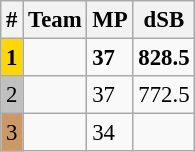<table class="wikitable" style="font-size: 95%;">
<tr>
<th>#</th>
<th>Team</th>
<th>MP</th>
<th>dSB</th>
</tr>
<tr>
<td style="background:gold;"><strong>1</strong></td>
<td><strong></strong></td>
<td><strong>37</strong></td>
<td><strong>828.5</strong></td>
</tr>
<tr>
<td style="background:silver;">2</td>
<td></td>
<td>37</td>
<td>772.5</td>
</tr>
<tr>
<td style="background:#c96;">3</td>
<td></td>
<td>34</td>
<td></td>
</tr>
</table>
